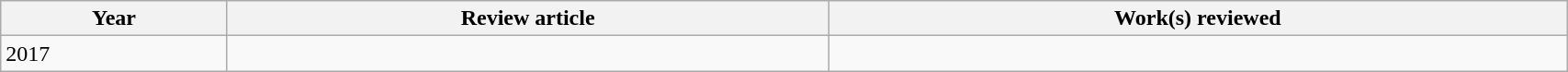<table class='wikitable sortable' width='90%'>
<tr>
<th>Year</th>
<th class='unsortable'>Review article</th>
<th class='unsortable'>Work(s) reviewed</th>
</tr>
<tr>
<td>2017</td>
<td></td>
<td></td>
</tr>
</table>
